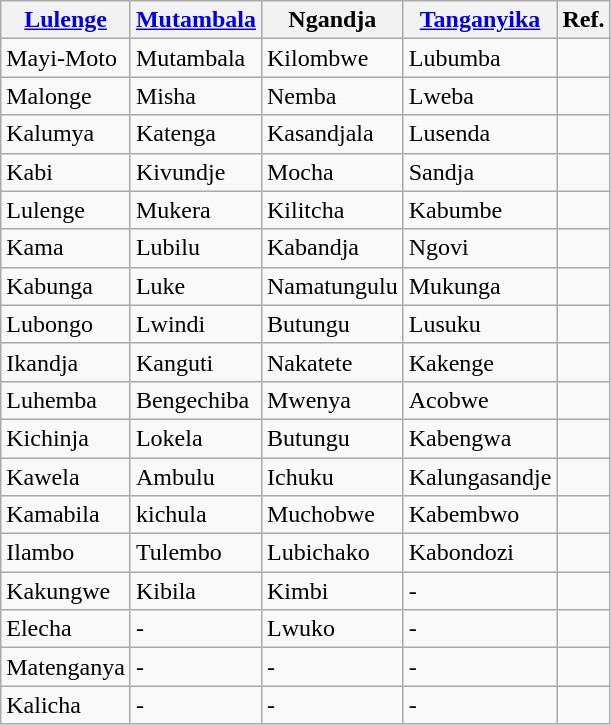<table class="wikitable">
<tr>
<th align="left" valign="top"><a href='#'>Lulenge</a></th>
<th align="left" valign="top"><a href='#'>Mutambala</a></th>
<th align="left" valign="top">Ngandja</th>
<th align="left" valign="top"><a href='#'>Tanganyika</a></th>
<th>Ref.</th>
</tr>
<tr>
<td align="left" valign="top">Mayi-Moto</td>
<td align="left" valign="top">Mutambala</td>
<td align="left" valign="top">Kilombwe</td>
<td align="left" valign="top">Lubumba</td>
<td></td>
</tr>
<tr>
<td align="left" valign="top">Malonge</td>
<td align="left" valign="top">Misha</td>
<td align="left" valign="top">Nemba</td>
<td align="left" valign="top">Lweba</td>
<td></td>
</tr>
<tr>
<td align="left" valign="top">Kalumya</td>
<td align="left" valign="top">Katenga</td>
<td align="left" valign="top">Kasandjala</td>
<td align="left" valign="top">Lusenda</td>
<td></td>
</tr>
<tr>
<td align="left" valign="top">Kabi</td>
<td align="left" valign="top">Kivundje</td>
<td align="left" valign="top">Mocha</td>
<td align="left" valign="top">Sandja</td>
<td></td>
</tr>
<tr>
<td align="left" valign="top">Lulenge</td>
<td align="left" valign="top">Mukera</td>
<td align="left" valign="top">Kilitcha</td>
<td align="left" valign="top">Kabumbe</td>
<td></td>
</tr>
<tr>
<td align="left" valign="top">Kama</td>
<td align="left" valign="top">Lubilu</td>
<td align="left" valign="top">Kabandja</td>
<td align="left" valign="top">Ngovi</td>
<td></td>
</tr>
<tr>
<td align="left" valign="top">Kabunga</td>
<td align="left" valign="top">Luke</td>
<td align="left" valign="top">Namatungulu</td>
<td align="left" valign="top">Mukunga</td>
<td></td>
</tr>
<tr>
<td align="left" valign="top">Lubongo</td>
<td align="left" valign="top">Lwindi</td>
<td align="left" valign="top">Butungu</td>
<td align="left" valign="top">Lusuku</td>
<td></td>
</tr>
<tr>
<td align="left" valign="top">Ikandja</td>
<td align="left" valign="top">Kanguti</td>
<td align="left" valign="top">Nakatete</td>
<td align="left" valign="top">Kakenge</td>
<td></td>
</tr>
<tr>
<td align="left" valign="top">Luhemba</td>
<td align="left" valign="top">Bengechiba</td>
<td align="left" valign="top">Mwenya</td>
<td align="left" valign="top">Acobwe</td>
<td></td>
</tr>
<tr>
<td align="left" valign="top">Kichinja</td>
<td align="left" valign="top">Lokela</td>
<td align="left" valign="top">Butungu</td>
<td align="left" valign="top">Kabengwa</td>
<td></td>
</tr>
<tr>
<td align="left" valign="top">Kawela</td>
<td align="left" valign="top">Ambulu</td>
<td align="left" valign="top">Ichuku</td>
<td align="left" valign="top">Kalungasandje</td>
<td></td>
</tr>
<tr>
<td align="left" valign="top">Kamabila</td>
<td align="left" valign="top">kichula</td>
<td align="left" valign="top">Muchobwe</td>
<td align="left" valign="top">Kabembwo</td>
<td></td>
</tr>
<tr>
<td align="left" valign="top">Ilambo</td>
<td align="left" valign="top">Tulembo</td>
<td align="left" valign="top">Lubichako</td>
<td align="left" valign="top">Kabondozi</td>
<td></td>
</tr>
<tr>
<td align="left" valign="top">Kakungwe</td>
<td align="left" valign="top">Kibila</td>
<td align="left" valign="top">Kimbi</td>
<td align="left" valign="top">-</td>
<td></td>
</tr>
<tr>
<td align="left" valign="top">Elecha</td>
<td align="left" valign="top">-</td>
<td align="left" valign="top">Lwuko</td>
<td align="left" valign="top">-</td>
<td></td>
</tr>
<tr>
<td align="left" valign="top">Matenganya</td>
<td align="left" valign="top">-</td>
<td align="left" valign="top">-</td>
<td align="left" valign="top">-</td>
<td></td>
</tr>
<tr>
<td rowspan="2" align="left" valign="top">Kalicha</td>
<td rowspan="2" align="left" valign="top">-</td>
<td rowspan="2" align="left" valign="top">-</td>
<td rowspan="2" align="left" valign="top">-</td>
<td></td>
</tr>
</table>
